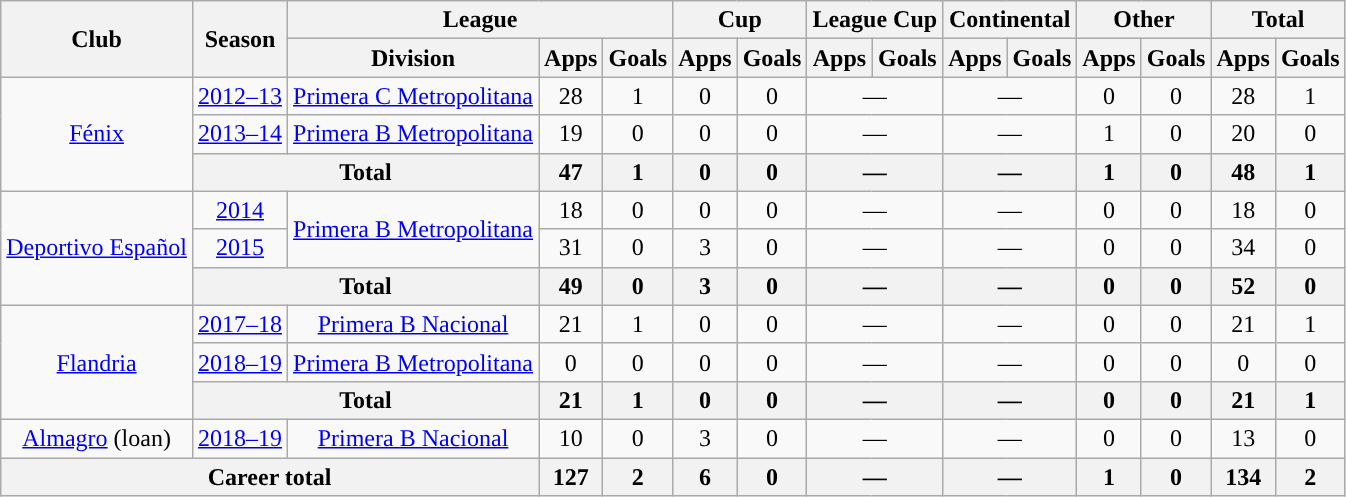<table class="wikitable" style="text-align:center">
<tr>
<th rowspan="2">Club</th>
<th rowspan="2">Season</th>
<th colspan="3">League</th>
<th colspan="2">Cup</th>
<th colspan="2">League Cup</th>
<th colspan="2">Continental</th>
<th colspan="2">Other</th>
<th colspan="2">Total</th>
</tr>
<tr>
<th>Division</th>
<th>Apps</th>
<th>Goals</th>
<th>Apps</th>
<th>Goals</th>
<th>Apps</th>
<th>Goals</th>
<th>Apps</th>
<th>Goals</th>
<th>Apps</th>
<th>Goals</th>
<th>Apps</th>
<th>Goals</th>
</tr>
<tr>
<td rowspan="3"><a href='#'>Fénix</a></td>
<td><a href='#'>2012–13</a></td>
<td rowspan="1"><a href='#'>Primera C Metropolitana</a></td>
<td>28</td>
<td>1</td>
<td>0</td>
<td>0</td>
<td colspan="2">—</td>
<td colspan="2">—</td>
<td>0</td>
<td>0</td>
<td>28</td>
<td>1</td>
</tr>
<tr>
<td><a href='#'>2013–14</a></td>
<td rowspan="1"><a href='#'>Primera B Metropolitana</a></td>
<td>19</td>
<td>0</td>
<td>0</td>
<td>0</td>
<td colspan="2">—</td>
<td colspan="2">—</td>
<td>1</td>
<td>0</td>
<td>20</td>
<td>0</td>
</tr>
<tr>
<th colspan="2">Total</th>
<th>47</th>
<th>1</th>
<th>0</th>
<th>0</th>
<th colspan="2">—</th>
<th colspan="2">—</th>
<th>1</th>
<th>0</th>
<th>48</th>
<th>1</th>
</tr>
<tr>
<td rowspan="3"><a href='#'>Deportivo Español</a></td>
<td><a href='#'>2014</a></td>
<td rowspan="2"><a href='#'>Primera B Metropolitana</a></td>
<td>18</td>
<td>0</td>
<td>0</td>
<td>0</td>
<td colspan="2">—</td>
<td colspan="2">—</td>
<td>0</td>
<td>0</td>
<td>18</td>
<td>0</td>
</tr>
<tr>
<td><a href='#'>2015</a></td>
<td>31</td>
<td>0</td>
<td>3</td>
<td>0</td>
<td colspan="2">—</td>
<td colspan="2">—</td>
<td>0</td>
<td>0</td>
<td>34</td>
<td>0</td>
</tr>
<tr>
<th colspan="2">Total</th>
<th>49</th>
<th>0</th>
<th>3</th>
<th>0</th>
<th colspan="2">—</th>
<th colspan="2">—</th>
<th>0</th>
<th>0</th>
<th>52</th>
<th>0</th>
</tr>
<tr>
<td rowspan="3"><a href='#'>Flandria</a></td>
<td><a href='#'>2017–18</a></td>
<td rowspan="1"><a href='#'>Primera B Nacional</a></td>
<td>21</td>
<td>1</td>
<td>0</td>
<td>0</td>
<td colspan="2">—</td>
<td colspan="2">—</td>
<td>0</td>
<td>0</td>
<td>21</td>
<td>1</td>
</tr>
<tr>
<td><a href='#'>2018–19</a></td>
<td rowspan="1"><a href='#'>Primera B Metropolitana</a></td>
<td>0</td>
<td>0</td>
<td>0</td>
<td>0</td>
<td colspan="2">—</td>
<td colspan="2">—</td>
<td>0</td>
<td>0</td>
<td>0</td>
<td>0</td>
</tr>
<tr>
<th colspan="2">Total</th>
<th>21</th>
<th>1</th>
<th>0</th>
<th>0</th>
<th colspan="2">—</th>
<th colspan="2">—</th>
<th>0</th>
<th>0</th>
<th>21</th>
<th>1</th>
</tr>
<tr>
<td rowspan="1"><a href='#'>Almagro</a> (loan)</td>
<td><a href='#'>2018–19</a></td>
<td rowspan="1"><a href='#'>Primera B Nacional</a></td>
<td>10</td>
<td>0</td>
<td>3</td>
<td>0</td>
<td colspan="2">—</td>
<td colspan="2">—</td>
<td>0</td>
<td>0</td>
<td>13</td>
<td>0</td>
</tr>
<tr>
<th colspan="3">Career total</th>
<th>127</th>
<th>2</th>
<th>6</th>
<th>0</th>
<th colspan="2">—</th>
<th colspan="2">—</th>
<th>1</th>
<th>0</th>
<th>134</th>
<th>2</th>
</tr>
</table>
